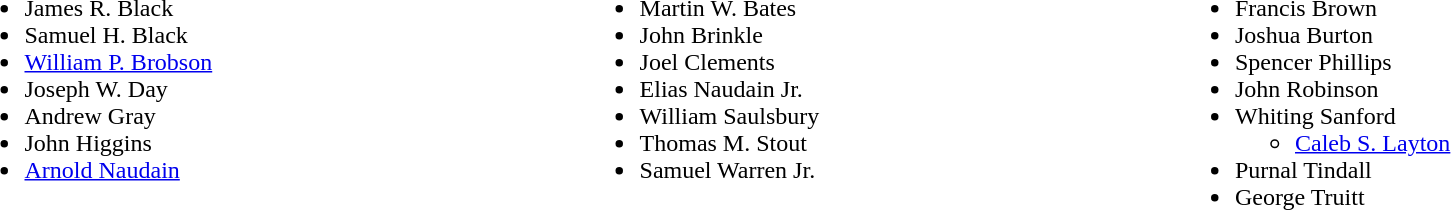<table width=100%>
<tr valign=top>
<td><br><ul><li>James R. Black</li><li>Samuel H. Black</li><li><a href='#'>William P. Brobson</a></li><li>Joseph W. Day</li><li>Andrew Gray</li><li>John Higgins</li><li><a href='#'>Arnold Naudain</a></li></ul></td>
<td><br><ul><li>Martin W. Bates</li><li>John Brinkle</li><li>Joel Clements</li><li>Elias Naudain Jr.</li><li>William Saulsbury</li><li>Thomas M. Stout</li><li>Samuel Warren Jr.</li></ul></td>
<td><br><ul><li>Francis Brown</li><li>Joshua Burton</li><li>Spencer Phillips</li><li>John Robinson</li><li>Whiting Sanford<ul><li><a href='#'>Caleb S. Layton</a></li></ul></li><li>Purnal Tindall</li><li>George Truitt</li></ul></td>
</tr>
</table>
